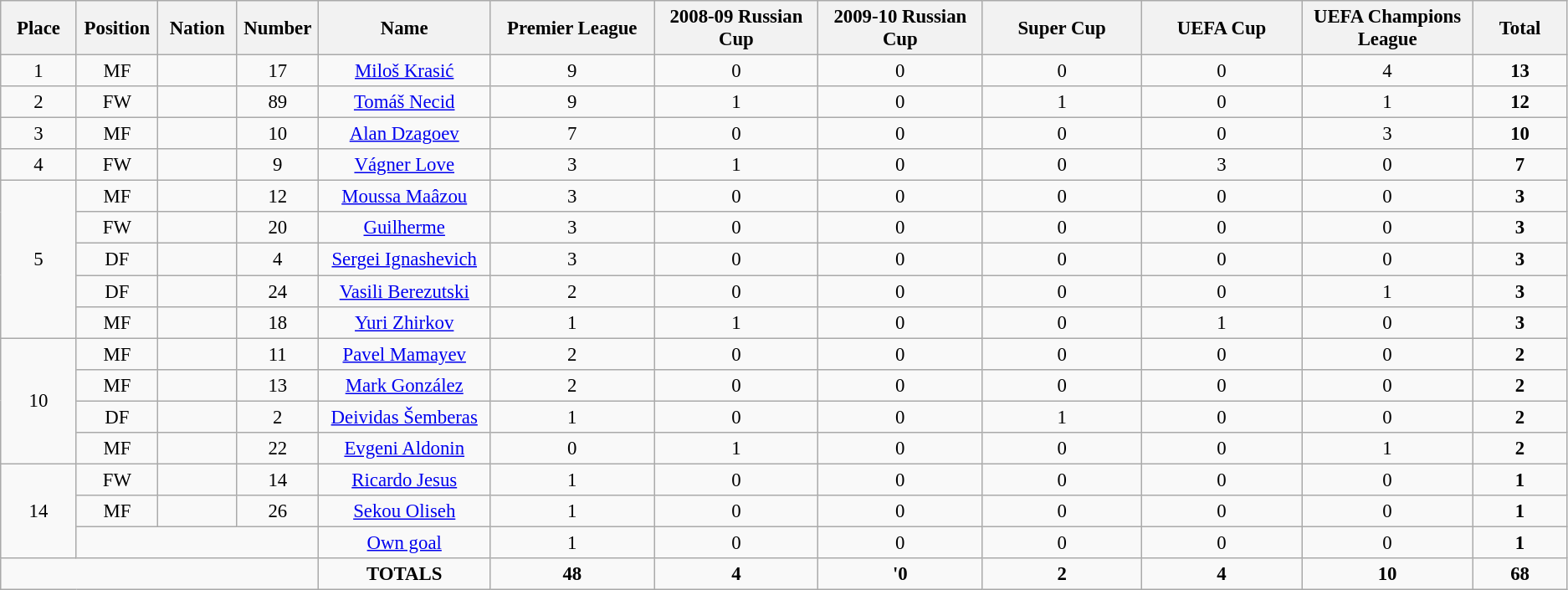<table class="wikitable" style="font-size: 95%; text-align: center;">
<tr>
<th width=60>Place</th>
<th width=60>Position</th>
<th width=60>Nation</th>
<th width=60>Number</th>
<th width=150>Name</th>
<th width=150>Premier League</th>
<th width=150>2008-09 Russian Cup</th>
<th width=150>2009-10 Russian Cup</th>
<th width=150>Super Cup</th>
<th width=150>UEFA Cup</th>
<th width=150>UEFA Champions League</th>
<th width=80><strong>Total</strong></th>
</tr>
<tr>
<td>1</td>
<td>MF</td>
<td></td>
<td>17</td>
<td><a href='#'>Miloš Krasić</a></td>
<td>9</td>
<td>0</td>
<td>0</td>
<td>0</td>
<td>0</td>
<td>4</td>
<td><strong>13</strong></td>
</tr>
<tr>
<td>2</td>
<td>FW</td>
<td></td>
<td>89</td>
<td><a href='#'>Tomáš Necid</a></td>
<td>9</td>
<td>1</td>
<td>0</td>
<td>1</td>
<td>0</td>
<td>1</td>
<td><strong>12</strong></td>
</tr>
<tr>
<td>3</td>
<td>MF</td>
<td></td>
<td>10</td>
<td><a href='#'>Alan Dzagoev</a></td>
<td>7</td>
<td>0</td>
<td>0</td>
<td>0</td>
<td>0</td>
<td>3</td>
<td><strong>10</strong></td>
</tr>
<tr>
<td>4</td>
<td>FW</td>
<td></td>
<td>9</td>
<td><a href='#'>Vágner Love</a></td>
<td>3</td>
<td>1</td>
<td>0</td>
<td>0</td>
<td>3</td>
<td>0</td>
<td><strong>7</strong></td>
</tr>
<tr>
<td rowspan="5">5</td>
<td>MF</td>
<td></td>
<td>12</td>
<td><a href='#'>Moussa Maâzou</a></td>
<td>3</td>
<td>0</td>
<td>0</td>
<td>0</td>
<td>0</td>
<td>0</td>
<td><strong>3</strong></td>
</tr>
<tr>
<td>FW</td>
<td></td>
<td>20</td>
<td><a href='#'>Guilherme</a></td>
<td>3</td>
<td>0</td>
<td>0</td>
<td>0</td>
<td>0</td>
<td>0</td>
<td><strong>3</strong></td>
</tr>
<tr>
<td>DF</td>
<td></td>
<td>4</td>
<td><a href='#'>Sergei Ignashevich</a></td>
<td>3</td>
<td>0</td>
<td>0</td>
<td>0</td>
<td>0</td>
<td>0</td>
<td><strong>3</strong></td>
</tr>
<tr>
<td>DF</td>
<td></td>
<td>24</td>
<td><a href='#'>Vasili Berezutski</a></td>
<td>2</td>
<td>0</td>
<td>0</td>
<td>0</td>
<td>0</td>
<td>1</td>
<td><strong>3</strong></td>
</tr>
<tr>
<td>MF</td>
<td></td>
<td>18</td>
<td><a href='#'>Yuri Zhirkov</a></td>
<td>1</td>
<td>1</td>
<td>0</td>
<td>0</td>
<td>1</td>
<td>0</td>
<td><strong>3</strong></td>
</tr>
<tr>
<td rowspan="4">10</td>
<td>MF</td>
<td></td>
<td>11</td>
<td><a href='#'>Pavel Mamayev</a></td>
<td>2</td>
<td>0</td>
<td>0</td>
<td>0</td>
<td>0</td>
<td>0</td>
<td><strong>2</strong></td>
</tr>
<tr>
<td>MF</td>
<td></td>
<td>13</td>
<td><a href='#'>Mark González</a></td>
<td>2</td>
<td>0</td>
<td>0</td>
<td>0</td>
<td>0</td>
<td>0</td>
<td><strong>2</strong></td>
</tr>
<tr>
<td>DF</td>
<td></td>
<td>2</td>
<td><a href='#'>Deividas Šemberas</a></td>
<td>1</td>
<td>0</td>
<td>0</td>
<td>1</td>
<td>0</td>
<td>0</td>
<td><strong>2</strong></td>
</tr>
<tr>
<td>MF</td>
<td></td>
<td>22</td>
<td><a href='#'>Evgeni Aldonin</a></td>
<td>0</td>
<td>1</td>
<td>0</td>
<td>0</td>
<td>0</td>
<td>1</td>
<td><strong>2</strong></td>
</tr>
<tr>
<td rowspan="3">14</td>
<td>FW</td>
<td></td>
<td>14</td>
<td><a href='#'>Ricardo Jesus</a></td>
<td>1</td>
<td>0</td>
<td>0</td>
<td>0</td>
<td>0</td>
<td>0</td>
<td><strong>1</strong></td>
</tr>
<tr>
<td>MF</td>
<td></td>
<td>26</td>
<td><a href='#'>Sekou Oliseh</a></td>
<td>1</td>
<td>0</td>
<td>0</td>
<td>0</td>
<td>0</td>
<td>0</td>
<td><strong>1</strong></td>
</tr>
<tr>
<td colspan="3"></td>
<td><a href='#'>Own goal</a></td>
<td>1</td>
<td>0</td>
<td>0</td>
<td>0</td>
<td>0</td>
<td>0</td>
<td><strong>1</strong></td>
</tr>
<tr>
<td colspan="4"></td>
<td><strong>TOTALS</strong></td>
<td><strong>48</strong></td>
<td><strong>4</strong></td>
<td><strong>'0</strong></td>
<td><strong>2</strong></td>
<td><strong>4</strong></td>
<td><strong>10</strong></td>
<td><strong>68</strong></td>
</tr>
</table>
